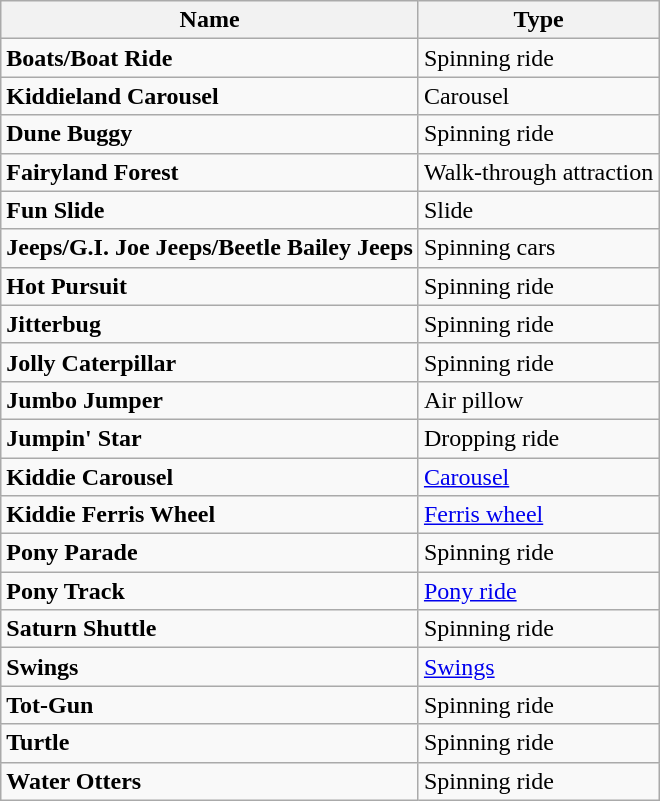<table class="wikitable">
<tr>
<th>Name</th>
<th>Type</th>
</tr>
<tr>
<td><strong>Boats/Boat Ride</strong></td>
<td>Spinning ride</td>
</tr>
<tr>
<td><strong>Kiddieland Carousel</strong></td>
<td>Carousel</td>
</tr>
<tr>
<td><strong>Dune Buggy</strong></td>
<td>Spinning ride</td>
</tr>
<tr>
<td><strong>Fairyland Forest</strong></td>
<td>Walk-through attraction</td>
</tr>
<tr>
<td><strong>Fun Slide</strong></td>
<td>Slide</td>
</tr>
<tr>
<td><strong>Jeeps/G.I. Joe Jeeps/Beetle Bailey Jeeps</strong></td>
<td>Spinning cars</td>
</tr>
<tr>
<td><strong>Hot Pursuit</strong></td>
<td>Spinning ride</td>
</tr>
<tr>
<td><strong>Jitterbug</strong></td>
<td>Spinning ride</td>
</tr>
<tr>
<td><strong>Jolly Caterpillar</strong></td>
<td>Spinning ride</td>
</tr>
<tr>
<td><strong>Jumbo Jumper</strong></td>
<td>Air pillow</td>
</tr>
<tr>
<td><strong>Jumpin' Star</strong></td>
<td>Dropping ride</td>
</tr>
<tr>
<td><strong>Kiddie Carousel</strong></td>
<td><a href='#'>Carousel</a></td>
</tr>
<tr>
<td><strong>Kiddie Ferris Wheel</strong></td>
<td><a href='#'>Ferris wheel</a></td>
</tr>
<tr>
<td><strong>Pony Parade</strong></td>
<td>Spinning ride</td>
</tr>
<tr>
<td><strong>Pony Track</strong></td>
<td><a href='#'>Pony ride</a></td>
</tr>
<tr>
<td><strong>Saturn Shuttle</strong></td>
<td>Spinning ride</td>
</tr>
<tr>
<td><strong>Swings</strong></td>
<td><a href='#'>Swings</a></td>
</tr>
<tr>
<td><strong>Tot-Gun</strong></td>
<td>Spinning ride</td>
</tr>
<tr>
<td><strong>Turtle</strong></td>
<td>Spinning ride</td>
</tr>
<tr>
<td><strong>Water Otters</strong></td>
<td>Spinning ride</td>
</tr>
</table>
